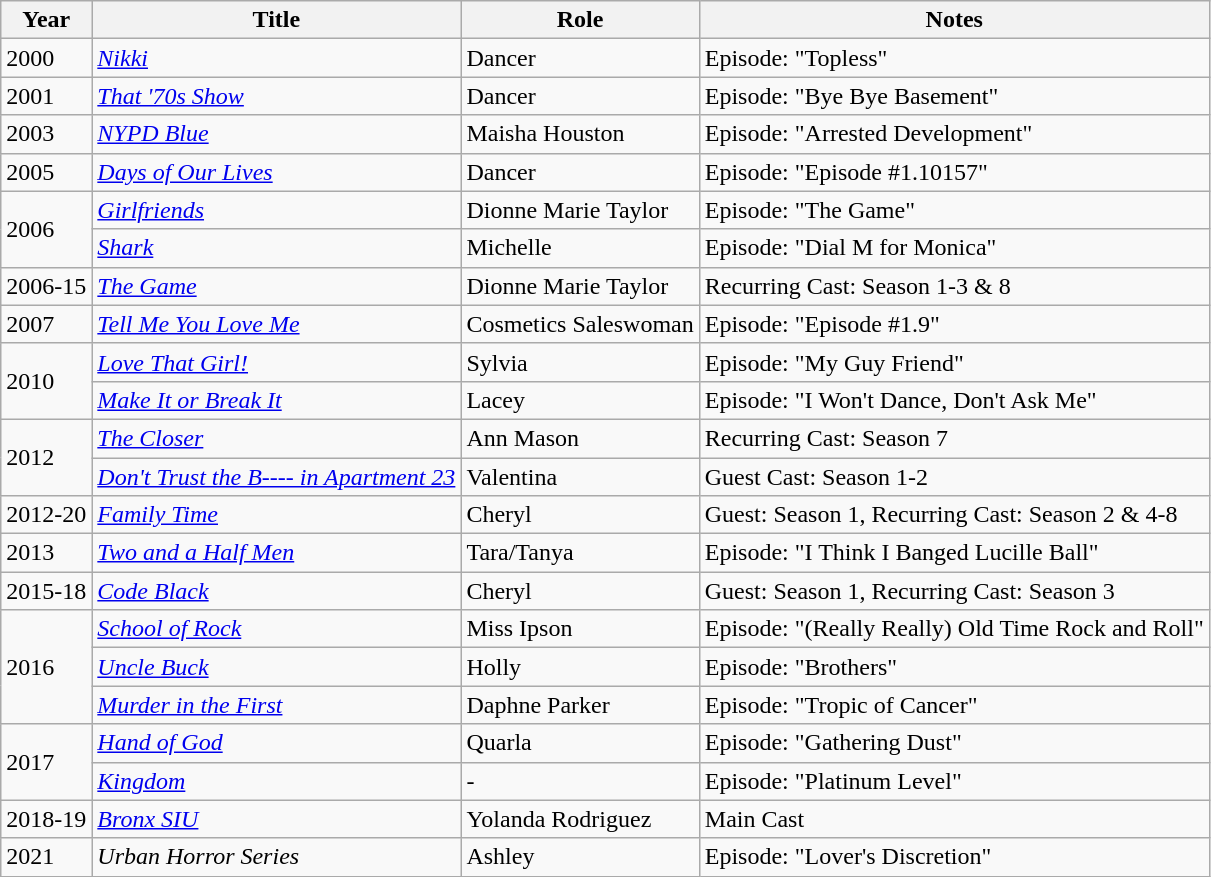<table class="wikitable sortable">
<tr>
<th>Year</th>
<th>Title</th>
<th>Role</th>
<th>Notes</th>
</tr>
<tr>
<td>2000</td>
<td><em><a href='#'>Nikki</a></em></td>
<td>Dancer</td>
<td>Episode: "Topless"</td>
</tr>
<tr>
<td>2001</td>
<td><em><a href='#'>That '70s Show</a></em></td>
<td>Dancer</td>
<td>Episode: "Bye Bye Basement"</td>
</tr>
<tr>
<td>2003</td>
<td><em><a href='#'>NYPD Blue</a></em></td>
<td>Maisha Houston</td>
<td>Episode: "Arrested Development"</td>
</tr>
<tr>
<td>2005</td>
<td><em><a href='#'>Days of Our Lives</a></em></td>
<td>Dancer</td>
<td>Episode: "Episode #1.10157"</td>
</tr>
<tr>
<td rowspan=2>2006</td>
<td><em><a href='#'>Girlfriends</a></em></td>
<td>Dionne Marie Taylor</td>
<td>Episode: "The Game"</td>
</tr>
<tr>
<td><em><a href='#'>Shark</a></em></td>
<td>Michelle</td>
<td>Episode: "Dial M for Monica"</td>
</tr>
<tr>
<td>2006-15</td>
<td><em><a href='#'>The Game</a></em></td>
<td>Dionne Marie Taylor</td>
<td>Recurring Cast: Season 1-3 & 8</td>
</tr>
<tr>
<td>2007</td>
<td><em><a href='#'>Tell Me You Love Me</a></em></td>
<td>Cosmetics Saleswoman</td>
<td>Episode: "Episode #1.9"</td>
</tr>
<tr>
<td rowspan=2>2010</td>
<td><em><a href='#'>Love That Girl!</a></em></td>
<td>Sylvia</td>
<td>Episode: "My Guy Friend"</td>
</tr>
<tr>
<td><em><a href='#'>Make It or Break It</a></em></td>
<td>Lacey</td>
<td>Episode: "I Won't Dance, Don't Ask Me"</td>
</tr>
<tr>
<td rowspan=2>2012</td>
<td><em><a href='#'>The Closer</a></em></td>
<td>Ann Mason</td>
<td>Recurring Cast: Season 7</td>
</tr>
<tr>
<td><em><a href='#'>Don't Trust the B---- in Apartment 23</a></em></td>
<td>Valentina</td>
<td>Guest Cast: Season 1-2</td>
</tr>
<tr>
<td>2012-20</td>
<td><em><a href='#'>Family Time</a></em></td>
<td>Cheryl</td>
<td>Guest: Season 1, Recurring Cast: Season 2 & 4-8</td>
</tr>
<tr>
<td>2013</td>
<td><em><a href='#'>Two and a Half Men</a></em></td>
<td>Tara/Tanya</td>
<td>Episode: "I Think I Banged Lucille Ball"</td>
</tr>
<tr>
<td>2015-18</td>
<td><em><a href='#'>Code Black</a></em></td>
<td>Cheryl</td>
<td>Guest: Season 1, Recurring Cast: Season 3</td>
</tr>
<tr>
<td rowspan=3>2016</td>
<td><em><a href='#'>School of Rock</a></em></td>
<td>Miss Ipson</td>
<td>Episode: "(Really Really) Old Time Rock and Roll"</td>
</tr>
<tr>
<td><em><a href='#'>Uncle Buck</a></em></td>
<td>Holly</td>
<td>Episode: "Brothers"</td>
</tr>
<tr>
<td><em><a href='#'>Murder in the First</a></em></td>
<td>Daphne Parker</td>
<td>Episode: "Tropic of Cancer"</td>
</tr>
<tr>
<td rowspan=2>2017</td>
<td><em><a href='#'>Hand of God</a></em></td>
<td>Quarla</td>
<td>Episode: "Gathering Dust"</td>
</tr>
<tr>
<td><em><a href='#'>Kingdom</a></em></td>
<td>-</td>
<td>Episode: "Platinum Level"</td>
</tr>
<tr>
<td>2018-19</td>
<td><em><a href='#'>Bronx SIU</a></em></td>
<td>Yolanda Rodriguez</td>
<td>Main Cast</td>
</tr>
<tr>
<td>2021</td>
<td><em>Urban Horror Series</em></td>
<td>Ashley</td>
<td>Episode: "Lover's Discretion"</td>
</tr>
</table>
